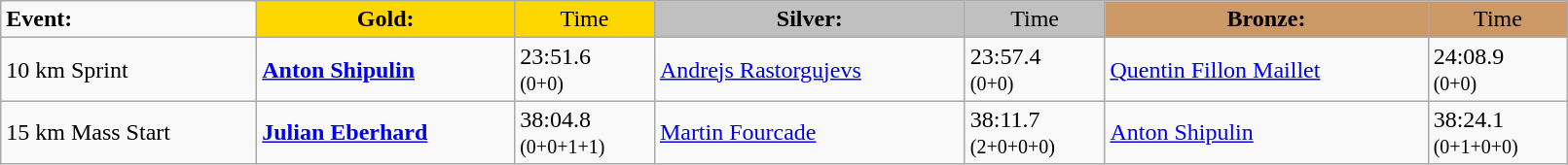<table class="wikitable" width=85%>
<tr>
<td><strong>Event:</strong></td>
<td style="text-align:center;background-color:gold;"><strong>Gold:</strong></td>
<td style="text-align:center;background-color:gold;">Time</td>
<td style="text-align:center;background-color:silver;"><strong>Silver:</strong></td>
<td style="text-align:center;background-color:silver;">Time</td>
<td style="text-align:center;background-color:#CC9966;"><strong>Bronze:</strong></td>
<td style="text-align:center;background-color:#CC9966;">Time</td>
</tr>
<tr>
<td>10 km Sprint<br> </td>
<td><strong><a href='#'>Anton Shipulin</a></strong><br><small></small></td>
<td>23:51.6<br><small>(0+0)</small></td>
<td><a href='#'>Andrejs Rastorgujevs</a><br><small></small></td>
<td>23:57.4<br><small>(0+0)</small></td>
<td><a href='#'>Quentin Fillon Maillet</a><br><small></small></td>
<td>24:08.9<br><small>(0+0)</small></td>
</tr>
<tr>
<td>15 km Mass Start<br>  </td>
<td><strong><a href='#'>Julian Eberhard</a></strong><br><small></small></td>
<td>38:04.8<br><small>(0+0+1+1)</small></td>
<td><a href='#'>Martin Fourcade</a><br><small></small></td>
<td>38:11.7<br><small>(2+0+0+0)</small></td>
<td><a href='#'>Anton Shipulin</a><br><small></small></td>
<td>38:24.1<br><small>(0+1+0+0)</small></td>
</tr>
</table>
